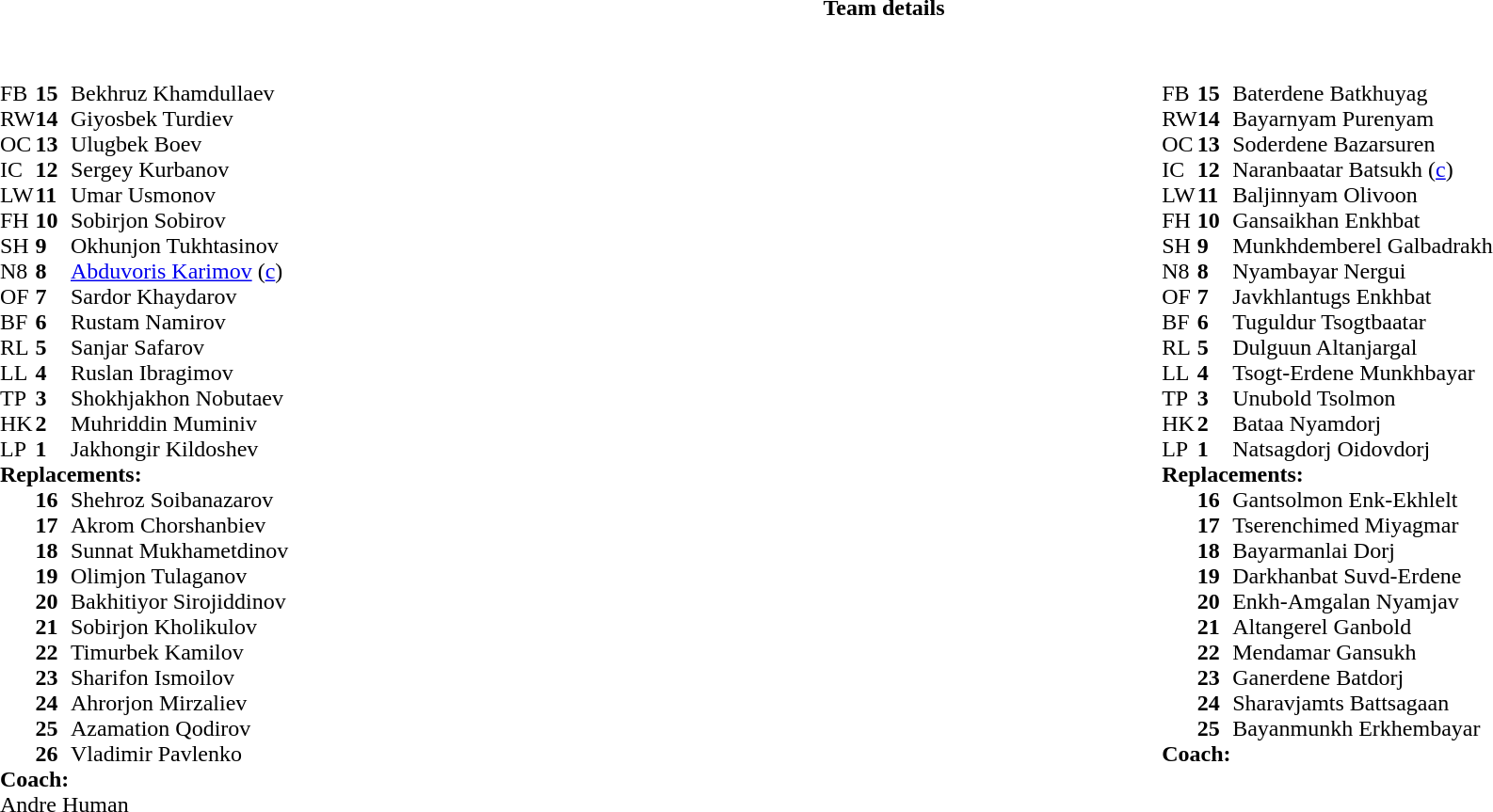<table class="collapsible collapsed" border="0" style="width:100%;">
<tr>
<th>Team details</th>
</tr>
<tr>
<td><br><table style="width:100%">
<tr>
<td style="vertical-align:top;width:50%"><br><table cellspacing="0" cellpadding="0">
<tr>
<th width="25"></th>
<th width="25"></th>
</tr>
<tr>
<td>FB</td>
<td><strong>15</strong></td>
<td>Bekhruz Khamdullaev</td>
</tr>
<tr>
<td>RW</td>
<td><strong>14</strong></td>
<td>Giyosbek Turdiev</td>
</tr>
<tr>
<td>OC</td>
<td><strong>13</strong></td>
<td>Ulugbek Boev</td>
</tr>
<tr>
<td>IC</td>
<td><strong>12</strong></td>
<td>Sergey Kurbanov</td>
</tr>
<tr>
<td>LW</td>
<td><strong>11</strong></td>
<td>Umar Usmonov</td>
</tr>
<tr>
<td>FH</td>
<td><strong>10</strong></td>
<td>Sobirjon Sobirov</td>
</tr>
<tr>
<td>SH</td>
<td><strong>9</strong></td>
<td>Okhunjon Tukhtasinov</td>
</tr>
<tr>
<td>N8</td>
<td><strong>8</strong></td>
<td><a href='#'>Abduvoris Karimov</a> (<a href='#'>c</a>)</td>
</tr>
<tr>
<td>OF</td>
<td><strong>7</strong></td>
<td>Sardor Khaydarov</td>
</tr>
<tr>
<td>BF</td>
<td><strong>6</strong></td>
<td>Rustam Namirov</td>
</tr>
<tr>
<td>RL</td>
<td><strong>5</strong></td>
<td>Sanjar Safarov</td>
</tr>
<tr>
<td>LL</td>
<td><strong>4</strong></td>
<td>Ruslan Ibragimov</td>
</tr>
<tr>
<td>TP</td>
<td><strong>3</strong></td>
<td>Shokhjakhon Nobutaev</td>
</tr>
<tr>
<td>HK</td>
<td><strong>2</strong></td>
<td>Muhriddin Muminiv</td>
</tr>
<tr>
<td>LP</td>
<td><strong>1</strong></td>
<td>Jakhongir Kildoshev</td>
</tr>
<tr>
<td colspan="3"><strong>Replacements:</strong></td>
</tr>
<tr>
<td></td>
<td><strong>16</strong></td>
<td>Shehroz Soibanazarov</td>
</tr>
<tr>
<td></td>
<td><strong>17</strong></td>
<td>Akrom Chorshanbiev</td>
</tr>
<tr>
<td></td>
<td><strong>18</strong></td>
<td>Sunnat Mukhametdinov</td>
</tr>
<tr>
<td></td>
<td><strong>19</strong></td>
<td>Olimjon Tulaganov</td>
</tr>
<tr>
<td></td>
<td><strong>20</strong></td>
<td>Bakhitiyor Sirojiddinov</td>
</tr>
<tr>
<td></td>
<td><strong>21</strong></td>
<td>Sobirjon Kholikulov</td>
</tr>
<tr>
<td></td>
<td><strong>22</strong></td>
<td>Timurbek Kamilov</td>
</tr>
<tr>
<td></td>
<td><strong>23</strong></td>
<td>Sharifon Ismoilov</td>
</tr>
<tr>
<td></td>
<td><strong>24</strong></td>
<td>Ahrorjon Mirzaliev</td>
</tr>
<tr>
<td></td>
<td><strong>25</strong></td>
<td>Azamation Qodirov</td>
</tr>
<tr>
<td></td>
<td><strong>26</strong></td>
<td>Vladimir Pavlenko</td>
</tr>
<tr>
<td colspan="3"><strong>Coach:</strong></td>
</tr>
<tr>
<td colspan="3"> Andre Human</td>
</tr>
</table>
</td>
<td style="vertical-align:top;width:50%"><br><table cellspacing="0" cellpadding="0" style="margin:auto">
<tr>
<th width="25"></th>
<th width="25"></th>
</tr>
<tr>
<td>FB</td>
<td><strong>15</strong></td>
<td>Baterdene Batkhuyag</td>
</tr>
<tr>
<td>RW</td>
<td><strong>14</strong></td>
<td>Bayarnyam Purenyam</td>
</tr>
<tr>
<td>OC</td>
<td><strong>13</strong></td>
<td>Soderdene Bazarsuren</td>
</tr>
<tr>
<td>IC</td>
<td><strong>12</strong></td>
<td>Naranbaatar Batsukh (<a href='#'>c</a>)</td>
</tr>
<tr>
<td>LW</td>
<td><strong>11</strong></td>
<td>Baljinnyam Olivoon</td>
</tr>
<tr>
<td>FH</td>
<td><strong>10</strong></td>
<td>Gansaikhan Enkhbat</td>
</tr>
<tr>
<td>SH</td>
<td><strong>9</strong></td>
<td>Munkhdemberel Galbadrakh</td>
</tr>
<tr>
<td>N8</td>
<td><strong>8</strong></td>
<td>Nyambayar Nergui</td>
</tr>
<tr>
<td>OF</td>
<td><strong>7</strong></td>
<td>Javkhlantugs Enkhbat</td>
</tr>
<tr>
<td>BF</td>
<td><strong>6</strong></td>
<td>Tuguldur Tsogtbaatar</td>
</tr>
<tr>
<td>RL</td>
<td><strong>5</strong></td>
<td>Dulguun Altanjargal</td>
</tr>
<tr>
<td>LL</td>
<td><strong>4</strong></td>
<td>Tsogt-Erdene Munkhbayar</td>
</tr>
<tr>
<td>TP</td>
<td><strong>3</strong></td>
<td>Unubold Tsolmon</td>
</tr>
<tr>
<td>HK</td>
<td><strong>2</strong></td>
<td>Bataa Nyamdorj</td>
</tr>
<tr>
<td>LP</td>
<td><strong>1</strong></td>
<td>Natsagdorj Oidovdorj</td>
</tr>
<tr>
<td colspan="3"><strong>Replacements:</strong></td>
</tr>
<tr>
<td></td>
<td><strong>16</strong></td>
<td>Gantsolmon Enk-Ekhlelt</td>
</tr>
<tr>
<td></td>
<td><strong>17</strong></td>
<td>Tserenchimed Miyagmar</td>
</tr>
<tr>
<td></td>
<td><strong>18</strong></td>
<td>Bayarmanlai Dorj</td>
</tr>
<tr>
<td></td>
<td><strong>19</strong></td>
<td>Darkhanbat Suvd-Erdene</td>
</tr>
<tr>
<td></td>
<td><strong>20</strong></td>
<td>Enkh-Amgalan Nyamjav</td>
</tr>
<tr>
<td></td>
<td><strong>21</strong></td>
<td>Altangerel Ganbold</td>
</tr>
<tr>
<td></td>
<td><strong>22</strong></td>
<td>Mendamar Gansukh</td>
</tr>
<tr>
<td></td>
<td><strong>23</strong></td>
<td>Ganerdene Batdorj</td>
</tr>
<tr>
<td></td>
<td><strong>24</strong></td>
<td>Sharavjamts Battsagaan</td>
</tr>
<tr>
<td></td>
<td><strong>25</strong></td>
<td>Bayanmunkh Erkhembayar</td>
</tr>
<tr>
<td colspan="3"><strong>Coach:</strong></td>
</tr>
<tr>
<td colspan="4"></td>
</tr>
</table>
</td>
</tr>
</table>
</td>
</tr>
</table>
